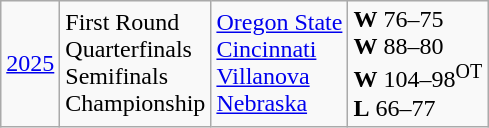<table class="wikitable">
<tr>
<td><a href='#'>2025</a></td>
<td>First Round<br>Quarterfinals<br>Semifinals<br>Championship</td>
<td><a href='#'>Oregon State</a><br><a href='#'>Cincinnati</a><br><a href='#'>Villanova</a> <br> <a href='#'>Nebraska</a></td>
<td><strong>W</strong> 76–75<br><strong>W</strong> 88–80<br><strong>W</strong> 104–98<sup>OT</sup><br><strong>L</strong> 66–77</td>
</tr>
</table>
